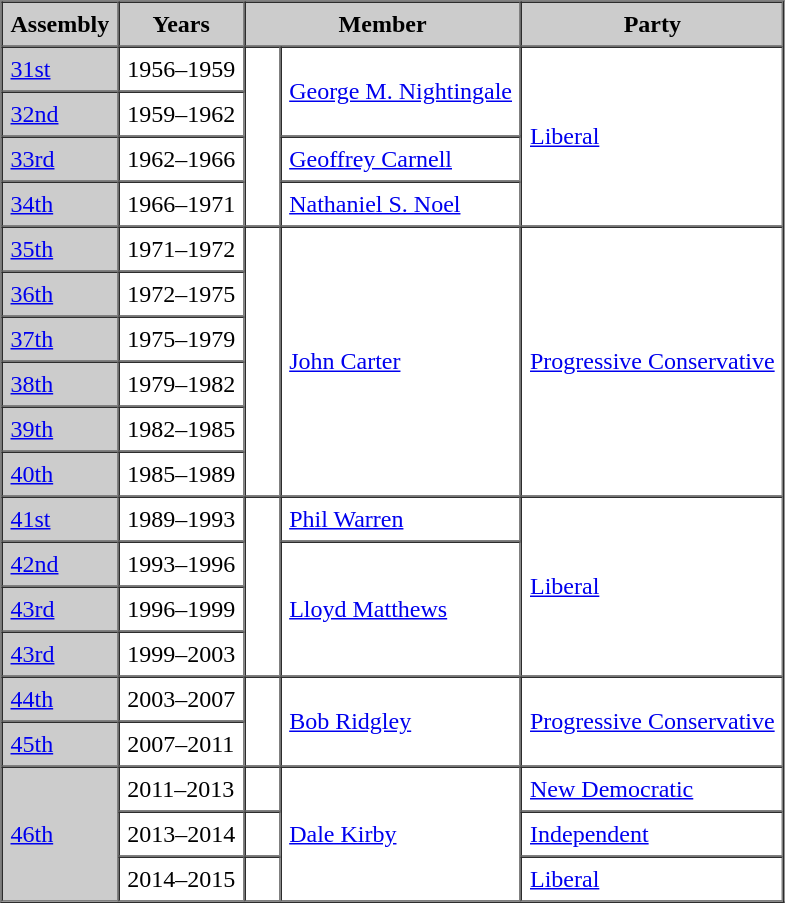<table border=1 cellpadding=5 cellspacing=0>
<tr bgcolor="CCCCCC">
<th>Assembly</th>
<th>Years</th>
<th colspan="2">Member</th>
<th>Party</th>
</tr>
<tr>
<td bgcolor="CCCCCC"><a href='#'>31st</a></td>
<td>1956–1959</td>
<td rowspan=4 >   </td>
<td rowspan=2><a href='#'>George M. Nightingale</a></td>
<td rowspan=4><a href='#'>Liberal</a></td>
</tr>
<tr>
<td bgcolor="CCCCCC"><a href='#'>32nd</a></td>
<td>1959–1962</td>
</tr>
<tr>
<td bgcolor="CCCCCC"><a href='#'>33rd</a></td>
<td>1962–1966</td>
<td><a href='#'>Geoffrey Carnell</a></td>
</tr>
<tr>
<td bgcolor="CCCCCC"><a href='#'>34th</a></td>
<td>1966–1971</td>
<td rowspan=1><a href='#'>Nathaniel S. Noel</a></td>
</tr>
<tr>
<td bgcolor="CCCCCC"><a href='#'>35th</a></td>
<td>1971–1972</td>
<td rowspan=6 >   </td>
<td rowspan=6><a href='#'>John Carter</a></td>
<td rowspan=6><a href='#'>Progressive Conservative</a></td>
</tr>
<tr>
<td bgcolor="CCCCCC"><a href='#'>36th</a></td>
<td>1972–1975</td>
</tr>
<tr>
<td bgcolor="CCCCCC"><a href='#'>37th</a></td>
<td>1975–1979</td>
</tr>
<tr>
<td bgcolor="CCCCCC"><a href='#'>38th</a></td>
<td>1979–1982</td>
</tr>
<tr>
<td bgcolor="CCCCCC"><a href='#'>39th</a></td>
<td>1982–1985</td>
</tr>
<tr>
<td bgcolor="CCCCCC"><a href='#'>40th</a></td>
<td>1985–1989</td>
</tr>
<tr>
<td bgcolor="CCCCCC"><a href='#'>41st</a></td>
<td>1989–1993</td>
<td rowspan=4 >   </td>
<td rowspan=1><a href='#'>Phil Warren</a></td>
<td rowspan=4><a href='#'>Liberal</a></td>
</tr>
<tr>
<td bgcolor="CCCCCC"><a href='#'>42nd</a></td>
<td>1993–1996</td>
<td rowspan=3><a href='#'>Lloyd Matthews</a></td>
</tr>
<tr>
<td bgcolor="CCCCCC"><a href='#'>43rd</a></td>
<td>1996–1999</td>
</tr>
<tr>
<td bgcolor="CCCCCC"><a href='#'>43rd</a></td>
<td>1999–2003</td>
</tr>
<tr>
<td bgcolor="CCCCCC"><a href='#'>44th</a></td>
<td>2003–2007</td>
<td rowspan=2 >   </td>
<td rowspan=2><a href='#'>Bob Ridgley</a></td>
<td rowspan=2><a href='#'>Progressive Conservative</a></td>
</tr>
<tr>
<td bgcolor="CCCCCC"><a href='#'>45th</a></td>
<td>2007–2011</td>
</tr>
<tr>
<td rowspan=3 bgcolor="CCCCCC"><a href='#'>46th</a></td>
<td>2011–2013</td>
<td>   </td>
<td rowspan=3><a href='#'>Dale Kirby</a></td>
<td><a href='#'>New Democratic</a></td>
</tr>
<tr>
<td>2013–2014</td>
<td>   </td>
<td><a href='#'>Independent</a></td>
</tr>
<tr>
<td>2014–2015</td>
<td>   </td>
<td><a href='#'>Liberal</a></td>
</tr>
</table>
